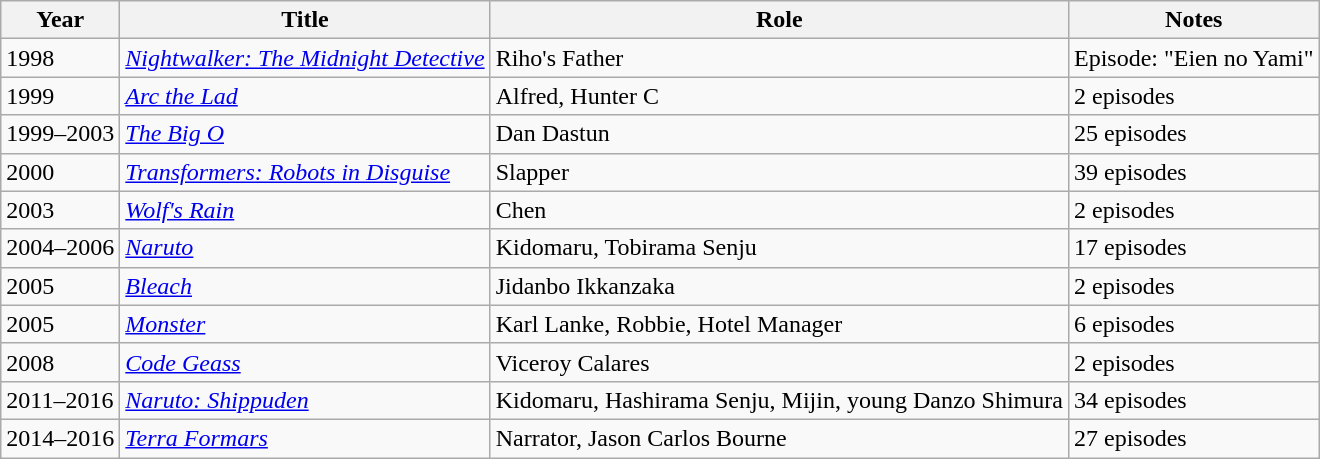<table class="wikitable sortable plainrowheaders" style="white-space:nowrap">
<tr>
<th>Year</th>
<th>Title</th>
<th>Role</th>
<th>Notes</th>
</tr>
<tr>
<td>1998</td>
<td><em><a href='#'>Nightwalker: The Midnight Detective</a></em></td>
<td>Riho's Father</td>
<td>Episode: "Eien no Yami"</td>
</tr>
<tr>
<td>1999</td>
<td><em><a href='#'>Arc the Lad</a></em></td>
<td>Alfred, Hunter C</td>
<td>2 episodes</td>
</tr>
<tr>
<td>1999–2003</td>
<td><em><a href='#'>The Big O</a></em></td>
<td>Dan Dastun</td>
<td>25 episodes</td>
</tr>
<tr>
<td>2000</td>
<td><em><a href='#'>Transformers: Robots in Disguise</a></em></td>
<td>Slapper</td>
<td>39 episodes</td>
</tr>
<tr>
<td>2003</td>
<td><em><a href='#'>Wolf's Rain</a></em></td>
<td>Chen</td>
<td>2 episodes</td>
</tr>
<tr>
<td>2004–2006</td>
<td><em><a href='#'>Naruto</a></em></td>
<td>Kidomaru, Tobirama Senju</td>
<td>17 episodes</td>
</tr>
<tr>
<td>2005</td>
<td><em><a href='#'>Bleach</a></em></td>
<td>Jidanbo Ikkanzaka</td>
<td>2 episodes</td>
</tr>
<tr>
<td>2005</td>
<td><em><a href='#'>Monster</a></em></td>
<td>Karl Lanke, Robbie, Hotel Manager</td>
<td>6 episodes</td>
</tr>
<tr>
<td>2008</td>
<td><em><a href='#'>Code Geass</a></em></td>
<td>Viceroy Calares</td>
<td>2 episodes</td>
</tr>
<tr>
<td>2011–2016</td>
<td><em><a href='#'>Naruto: Shippuden</a></em></td>
<td>Kidomaru, Hashirama Senju, Mijin, young Danzo Shimura</td>
<td>34 episodes</td>
</tr>
<tr>
<td>2014–2016</td>
<td><em><a href='#'>Terra Formars</a></em></td>
<td>Narrator, Jason Carlos Bourne</td>
<td>27 episodes</td>
</tr>
</table>
